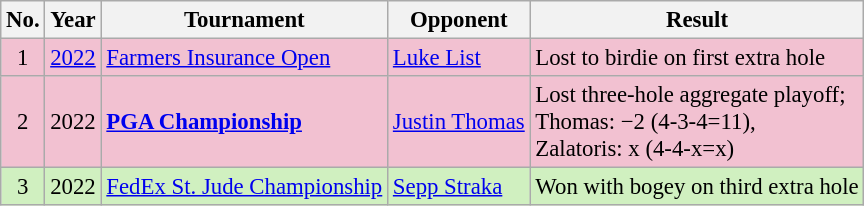<table class="wikitable" style="font-size:95%;">
<tr>
<th>No.</th>
<th>Year</th>
<th>Tournament</th>
<th>Opponent</th>
<th>Result</th>
</tr>
<tr style="background:#F2C1D1;">
<td align=center>1</td>
<td><a href='#'>2022</a></td>
<td><a href='#'>Farmers Insurance Open</a></td>
<td> <a href='#'>Luke List</a></td>
<td>Lost to birdie on first extra hole</td>
</tr>
<tr style="background:#F2C1D1;">
<td align=center>2</td>
<td>2022</td>
<td><strong><a href='#'>PGA Championship</a></strong></td>
<td> <a href='#'>Justin Thomas</a></td>
<td>Lost three-hole aggregate playoff;<br>Thomas: −2 (4-3-4=11),<br>Zalatoris: x (4-4-x=x)</td>
</tr>
<tr style="background:#D0F0C0;">
<td align=center>3</td>
<td>2022</td>
<td><a href='#'>FedEx St. Jude Championship</a></td>
<td> <a href='#'>Sepp Straka</a></td>
<td>Won with bogey on third extra hole</td>
</tr>
</table>
